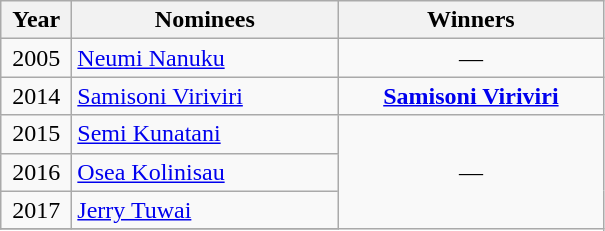<table class="wikitable">
<tr>
<th width=40>Year</th>
<th width=170>Nominees</th>
<th width=170>Winners</th>
</tr>
<tr>
<td align=center>2005</td>
<td><a href='#'>Neumi Nanuku</a></td>
<td align=center>—</td>
</tr>
<tr>
<td align=center>2014</td>
<td><a href='#'>Samisoni Viriviri</a></td>
<td align=center><strong><a href='#'>Samisoni Viriviri</a></strong></td>
</tr>
<tr>
<td align=center>2015</td>
<td><a href='#'>Semi Kunatani</a></td>
<td align=center rowspan=4>—</td>
</tr>
<tr>
<td align=center>2016</td>
<td><a href='#'>Osea Kolinisau</a></td>
</tr>
<tr>
<td align=center>2017</td>
<td><a href='#'>Jerry Tuwai</a></td>
</tr>
<tr>
</tr>
</table>
